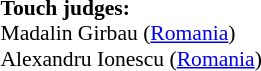<table width=100% style="font-size:90%">
<tr>
<td><br><strong>Touch judges:</strong>
<br>Madalin Girbau (<a href='#'>Romania</a>)
<br>Alexandru Ionescu (<a href='#'>Romania</a>)</td>
</tr>
</table>
